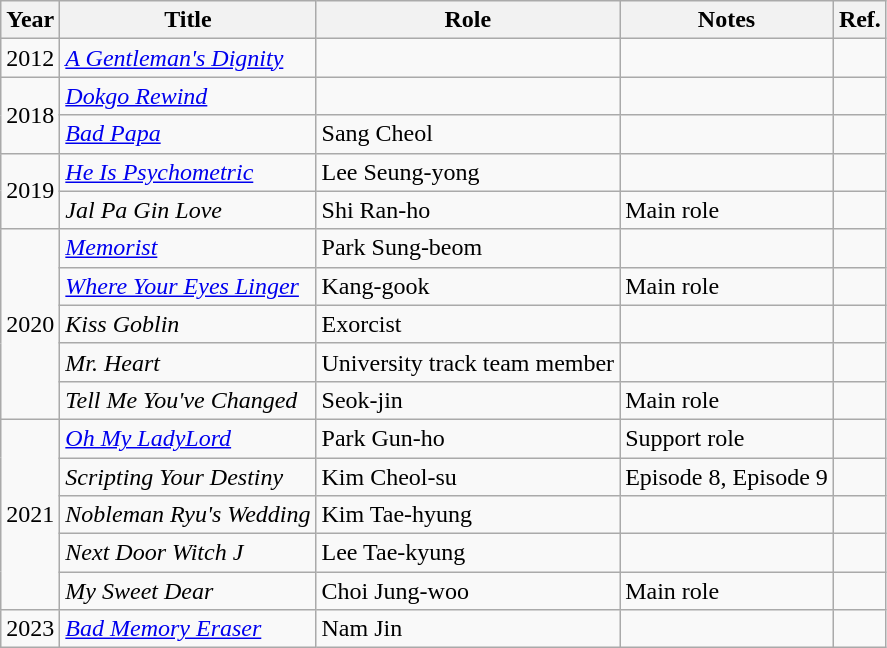<table class="wikitable sortable">
<tr>
<th>Year</th>
<th>Title</th>
<th>Role</th>
<th>Notes</th>
<th>Ref.</th>
</tr>
<tr>
<td>2012</td>
<td><em><a href='#'>A Gentleman's Dignity</a></em></td>
<td></td>
<td></td>
<td></td>
</tr>
<tr>
<td rowspan="2">2018</td>
<td><em><a href='#'>Dokgo Rewind</a></em></td>
<td></td>
<td></td>
<td></td>
</tr>
<tr>
<td><em><a href='#'>Bad Papa</a></em></td>
<td>Sang Cheol</td>
<td></td>
<td></td>
</tr>
<tr>
<td rowspan="2">2019</td>
<td><em><a href='#'>He Is Psychometric</a></em></td>
<td>Lee Seung-yong</td>
<td></td>
<td></td>
</tr>
<tr>
<td><em>Jal Pa Gin Love</em></td>
<td>Shi Ran-ho</td>
<td>Main role</td>
<td></td>
</tr>
<tr>
<td rowspan="5">2020</td>
<td><em><a href='#'>Memorist</a></em></td>
<td>Park Sung-beom</td>
<td></td>
<td></td>
</tr>
<tr>
<td><em><a href='#'>Where Your Eyes Linger</a></em></td>
<td>Kang-gook</td>
<td>Main role</td>
<td></td>
</tr>
<tr>
<td><em>Kiss Goblin</em></td>
<td>Exorcist</td>
<td></td>
<td></td>
</tr>
<tr>
<td><em>Mr. Heart</em></td>
<td>University track team member</td>
<td></td>
<td></td>
</tr>
<tr>
<td><em>Tell Me You've Changed</em></td>
<td>Seok-jin</td>
<td>Main role</td>
<td></td>
</tr>
<tr>
<td rowspan="5">2021</td>
<td><em><a href='#'>Oh My LadyLord</a></em></td>
<td>Park Gun-ho</td>
<td>Support role</td>
<td></td>
</tr>
<tr>
<td><em>Scripting Your Destiny</em></td>
<td>Kim Cheol-su</td>
<td>Episode 8, Episode 9</td>
<td></td>
</tr>
<tr>
<td><em>Nobleman Ryu's Wedding</em></td>
<td>Kim Tae-hyung</td>
<td></td>
<td></td>
</tr>
<tr>
<td><em>Next Door Witch J</em></td>
<td>Lee Tae-kyung</td>
<td></td>
<td></td>
</tr>
<tr>
<td><em>My Sweet Dear</em></td>
<td>Choi Jung-woo</td>
<td>Main role</td>
<td></td>
</tr>
<tr>
<td>2023</td>
<td><em><a href='#'>Bad Memory Eraser</a></em></td>
<td>Nam Jin</td>
<td></td>
<td style="text-align:center"></td>
</tr>
</table>
